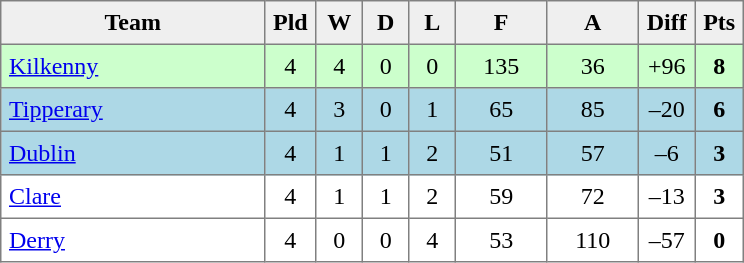<table style=border-collapse:collapse border=1 cellspacing=0 cellpadding=5>
<tr align=center bgcolor=#efefef>
<th width=165>Team</th>
<th width=20>Pld</th>
<th width=20>W</th>
<th width=20>D</th>
<th width=20>L</th>
<th width=50>F</th>
<th width=50>A</th>
<th width=20>Diff</th>
<th width=20>Pts</th>
</tr>
<tr align=center style="background:#cfc;">
<td style="text-align:left;"><a href='#'>Kilkenny</a></td>
<td>4</td>
<td>4</td>
<td>0</td>
<td>0</td>
<td>135</td>
<td>36</td>
<td>+96</td>
<td><strong>8</strong></td>
</tr>
<tr align=center style="background:#ADD8E6;">
<td style="text-align:left;"><a href='#'>Tipperary</a></td>
<td>4</td>
<td>3</td>
<td>0</td>
<td>1</td>
<td>65</td>
<td>85</td>
<td>–20</td>
<td><strong>6</strong></td>
</tr>
<tr align=center style="background:#ADD8E6;">
<td style="text-align:left;"><a href='#'>Dublin</a></td>
<td>4</td>
<td>1</td>
<td>1</td>
<td>2</td>
<td>51</td>
<td>57</td>
<td>–6</td>
<td><strong>3</strong></td>
</tr>
<tr align=center>
<td style="text-align:left;"><a href='#'>Clare</a></td>
<td>4</td>
<td>1</td>
<td>1</td>
<td>2</td>
<td>59</td>
<td>72</td>
<td>–13</td>
<td><strong>3</strong></td>
</tr>
<tr align=center>
<td style="text-align:left;"><a href='#'>Derry</a></td>
<td>4</td>
<td>0</td>
<td>0</td>
<td>4</td>
<td>53</td>
<td>110</td>
<td>–57</td>
<td><strong>0</strong></td>
</tr>
</table>
